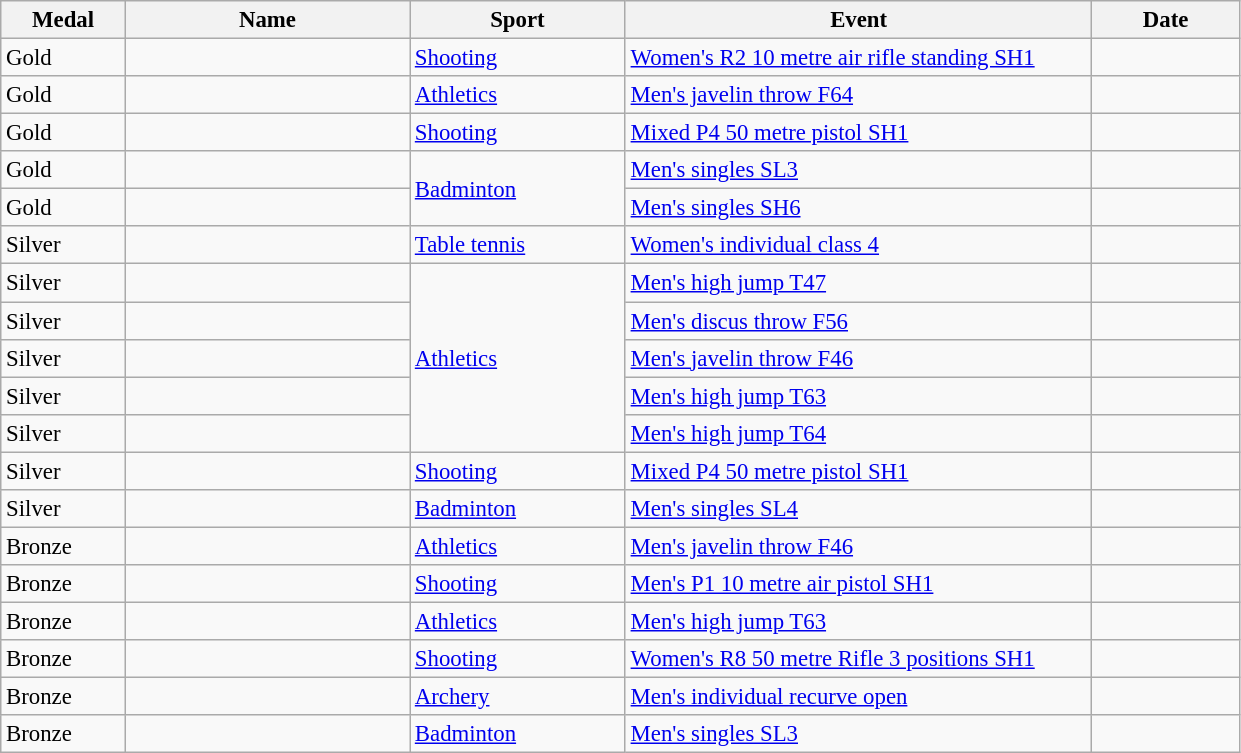<table class="wikitable sortable" style="font-size:95%">
<tr>
<th style="width:5em">Medal</th>
<th style="width:12em">Name</th>
<th style="width:9em">Sport</th>
<th style="width:20em">Event</th>
<th style="width:6em">Date</th>
</tr>
<tr>
<td> Gold</td>
<td></td>
<td><a href='#'>Shooting</a></td>
<td><a href='#'>Women's R2 10 metre air rifle standing SH1</a></td>
<td></td>
</tr>
<tr>
<td> Gold</td>
<td></td>
<td><a href='#'>Athletics</a></td>
<td><a href='#'>Men's javelin throw F64</a></td>
<td></td>
</tr>
<tr>
<td> Gold</td>
<td></td>
<td><a href='#'>Shooting</a></td>
<td><a href='#'>Mixed P4 50 metre pistol SH1</a></td>
<td></td>
</tr>
<tr>
<td> Gold</td>
<td></td>
<td rowspan=2><a href='#'>Badminton</a></td>
<td><a href='#'>Men's singles SL3</a></td>
<td></td>
</tr>
<tr>
<td> Gold</td>
<td></td>
<td><a href='#'>Men's singles SH6</a></td>
<td></td>
</tr>
<tr>
<td> Silver</td>
<td></td>
<td><a href='#'>Table tennis</a></td>
<td><a href='#'>Women's individual class 4</a></td>
<td></td>
</tr>
<tr>
<td> Silver</td>
<td></td>
<td rowspan=5><a href='#'>Athletics</a></td>
<td><a href='#'>Men's high jump T47</a></td>
<td></td>
</tr>
<tr>
<td> Silver</td>
<td></td>
<td><a href='#'>Men's discus throw F56</a></td>
<td></td>
</tr>
<tr>
<td> Silver</td>
<td></td>
<td><a href='#'>Men's javelin throw F46</a></td>
<td></td>
</tr>
<tr>
<td> Silver</td>
<td></td>
<td><a href='#'>Men's high jump T63</a></td>
<td></td>
</tr>
<tr>
<td> Silver</td>
<td></td>
<td><a href='#'>Men's high jump T64</a></td>
<td></td>
</tr>
<tr>
<td> Silver</td>
<td></td>
<td><a href='#'>Shooting</a></td>
<td><a href='#'>Mixed P4 50 metre pistol SH1</a></td>
<td></td>
</tr>
<tr>
<td> Silver</td>
<td></td>
<td><a href='#'>Badminton</a></td>
<td><a href='#'>Men's singles SL4</a></td>
<td></td>
</tr>
<tr>
<td> Bronze</td>
<td></td>
<td><a href='#'>Athletics</a></td>
<td><a href='#'>Men's javelin throw F46</a></td>
<td></td>
</tr>
<tr>
<td> Bronze</td>
<td></td>
<td><a href='#'>Shooting</a></td>
<td><a href='#'>Men's P1 10 metre air pistol SH1</a></td>
<td></td>
</tr>
<tr>
<td> Bronze</td>
<td></td>
<td><a href='#'>Athletics</a></td>
<td><a href='#'>Men's high jump T63</a></td>
<td></td>
</tr>
<tr>
<td> Bronze</td>
<td></td>
<td><a href='#'>Shooting</a></td>
<td><a href='#'>Women's R8 50 metre Rifle 3 positions SH1</a></td>
<td></td>
</tr>
<tr>
<td> Bronze</td>
<td></td>
<td><a href='#'>Archery</a></td>
<td><a href='#'>Men's individual recurve open</a></td>
<td></td>
</tr>
<tr>
<td> Bronze</td>
<td></td>
<td><a href='#'>Badminton</a></td>
<td><a href='#'>Men's singles SL3</a></td>
<td></td>
</tr>
</table>
